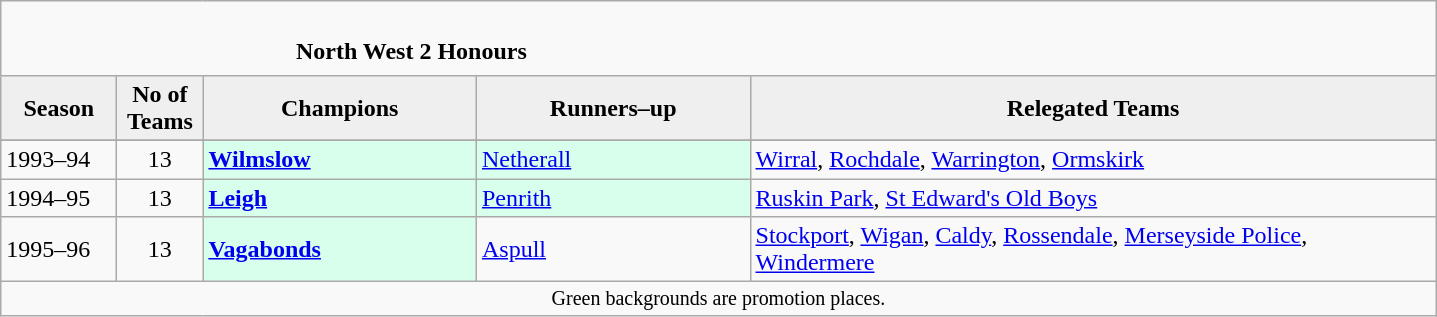<table class="wikitable" style="text-align: left;">
<tr>
<td colspan="11" cellpadding="0" cellspacing="0"><br><table border="0" style="width:100%;" cellpadding="0" cellspacing="0">
<tr>
<td style="width:20%; border:0;"></td>
<td style="border:0;"><strong>North West 2 Honours</strong></td>
<td style="width:20%; border:0;"></td>
</tr>
</table>
</td>
</tr>
<tr>
<th style="background:#efefef; width:70px;">Season</th>
<th style="background:#efefef; width:50px;">No of Teams</th>
<th style="background:#efefef; width:175px;">Champions</th>
<th style="background:#efefef; width:175px;">Runners–up</th>
<th style="background:#efefef; width:450px;">Relegated Teams</th>
</tr>
<tr align=left>
</tr>
<tr>
<td>1993–94</td>
<td style="text-align: center;">13</td>
<td style="background:#d8ffeb;"><strong><a href='#'>Wilmslow</a></strong></td>
<td style="background:#d8ffeb;"><a href='#'>Netherall</a></td>
<td><a href='#'>Wirral</a>, <a href='#'>Rochdale</a>, <a href='#'>Warrington</a>, <a href='#'>Ormskirk</a></td>
</tr>
<tr>
<td>1994–95</td>
<td style="text-align: center;">13</td>
<td style="background:#d8ffeb;"><strong><a href='#'>Leigh</a></strong></td>
<td style="background:#d8ffeb;"><a href='#'>Penrith</a></td>
<td><a href='#'>Ruskin Park</a>, <a href='#'>St Edward's Old Boys</a></td>
</tr>
<tr>
<td>1995–96</td>
<td style="text-align: center;">13</td>
<td style="background:#d8ffeb;"><strong><a href='#'>Vagabonds</a></strong></td>
<td><a href='#'>Aspull</a></td>
<td><a href='#'>Stockport</a>, <a href='#'>Wigan</a>, <a href='#'>Caldy</a>, <a href='#'>Rossendale</a>, <a href='#'>Merseyside Police</a>, <a href='#'>Windermere</a></td>
</tr>
<tr>
<td colspan="15"  style="border:0; font-size:smaller; text-align:center;">Green backgrounds are promotion places.</td>
</tr>
</table>
